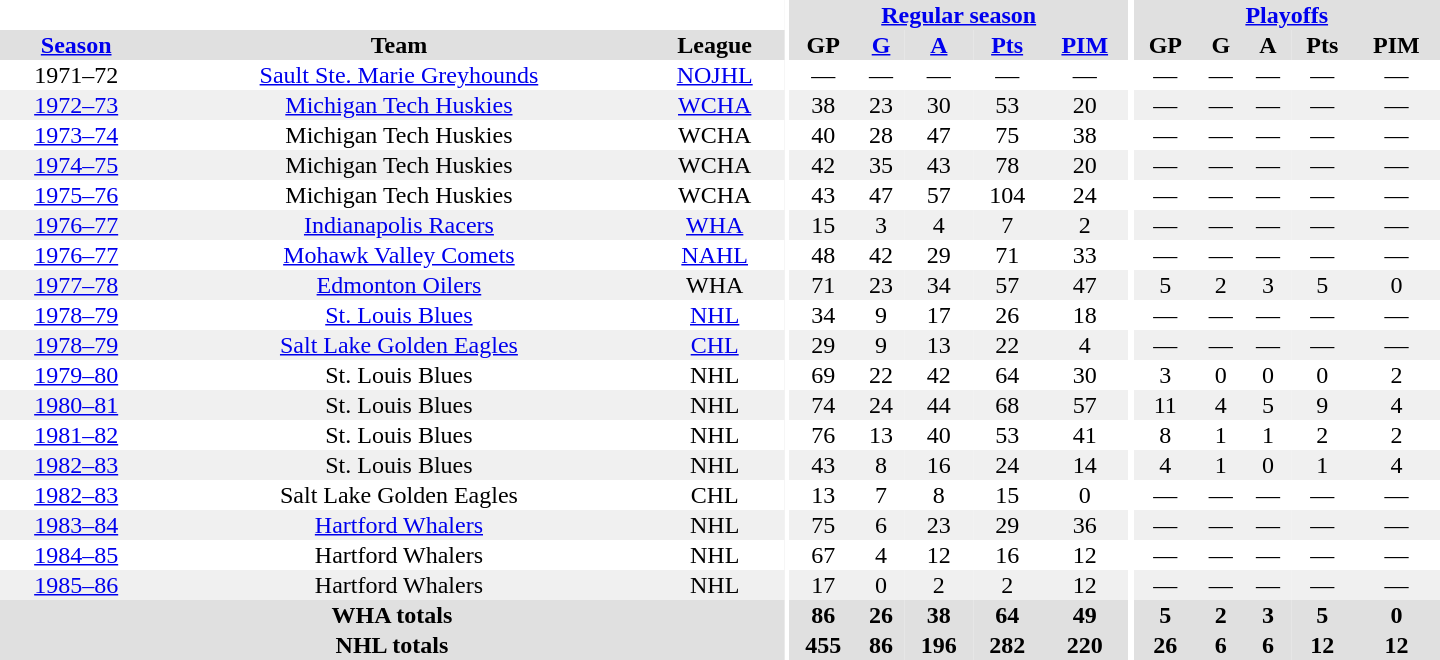<table border="0" cellpadding="1" cellspacing="0" style="text-align:center; width:60em">
<tr bgcolor="#e0e0e0">
<th colspan="3" bgcolor="#ffffff"></th>
<th rowspan="100" bgcolor="#ffffff"></th>
<th colspan="5"><a href='#'>Regular season</a></th>
<th rowspan="100" bgcolor="#ffffff"></th>
<th colspan="5"><a href='#'>Playoffs</a></th>
</tr>
<tr bgcolor="#e0e0e0">
<th><a href='#'>Season</a></th>
<th>Team</th>
<th>League</th>
<th>GP</th>
<th><a href='#'>G</a></th>
<th><a href='#'>A</a></th>
<th><a href='#'>Pts</a></th>
<th><a href='#'>PIM</a></th>
<th>GP</th>
<th>G</th>
<th>A</th>
<th>Pts</th>
<th>PIM</th>
</tr>
<tr>
<td>1971–72</td>
<td><a href='#'>Sault Ste. Marie Greyhounds</a></td>
<td><a href='#'>NOJHL</a></td>
<td>—</td>
<td>—</td>
<td>—</td>
<td>—</td>
<td>—</td>
<td>—</td>
<td>—</td>
<td>—</td>
<td>—</td>
<td>—</td>
</tr>
<tr bgcolor="#f0f0f0">
<td><a href='#'>1972–73</a></td>
<td><a href='#'>Michigan Tech Huskies</a></td>
<td><a href='#'>WCHA</a></td>
<td>38</td>
<td>23</td>
<td>30</td>
<td>53</td>
<td>20</td>
<td>—</td>
<td>—</td>
<td>—</td>
<td>—</td>
<td>—</td>
</tr>
<tr>
<td><a href='#'>1973–74</a></td>
<td>Michigan Tech Huskies</td>
<td>WCHA</td>
<td>40</td>
<td>28</td>
<td>47</td>
<td>75</td>
<td>38</td>
<td>—</td>
<td>—</td>
<td>—</td>
<td>—</td>
<td>—</td>
</tr>
<tr bgcolor="#f0f0f0">
<td><a href='#'>1974–75</a></td>
<td>Michigan Tech Huskies</td>
<td>WCHA</td>
<td>42</td>
<td>35</td>
<td>43</td>
<td>78</td>
<td>20</td>
<td>—</td>
<td>—</td>
<td>—</td>
<td>—</td>
<td>—</td>
</tr>
<tr>
<td><a href='#'>1975–76</a></td>
<td>Michigan Tech Huskies</td>
<td>WCHA</td>
<td>43</td>
<td>47</td>
<td>57</td>
<td>104</td>
<td>24</td>
<td>—</td>
<td>—</td>
<td>—</td>
<td>—</td>
<td>—</td>
</tr>
<tr bgcolor="#f0f0f0">
<td><a href='#'>1976–77</a></td>
<td><a href='#'>Indianapolis Racers</a></td>
<td><a href='#'>WHA</a></td>
<td>15</td>
<td>3</td>
<td>4</td>
<td>7</td>
<td>2</td>
<td>—</td>
<td>—</td>
<td>—</td>
<td>—</td>
<td>—</td>
</tr>
<tr>
<td><a href='#'>1976–77</a></td>
<td><a href='#'>Mohawk Valley Comets</a></td>
<td><a href='#'>NAHL</a></td>
<td>48</td>
<td>42</td>
<td>29</td>
<td>71</td>
<td>33</td>
<td>—</td>
<td>—</td>
<td>—</td>
<td>—</td>
<td>—</td>
</tr>
<tr bgcolor="#f0f0f0">
<td><a href='#'>1977–78</a></td>
<td><a href='#'>Edmonton Oilers</a></td>
<td>WHA</td>
<td>71</td>
<td>23</td>
<td>34</td>
<td>57</td>
<td>47</td>
<td>5</td>
<td>2</td>
<td>3</td>
<td>5</td>
<td>0</td>
</tr>
<tr>
<td><a href='#'>1978–79</a></td>
<td><a href='#'>St. Louis Blues</a></td>
<td><a href='#'>NHL</a></td>
<td>34</td>
<td>9</td>
<td>17</td>
<td>26</td>
<td>18</td>
<td>—</td>
<td>—</td>
<td>—</td>
<td>—</td>
<td>—</td>
</tr>
<tr bgcolor="#f0f0f0">
<td><a href='#'>1978–79</a></td>
<td><a href='#'>Salt Lake Golden Eagles</a></td>
<td><a href='#'>CHL</a></td>
<td>29</td>
<td>9</td>
<td>13</td>
<td>22</td>
<td>4</td>
<td>—</td>
<td>—</td>
<td>—</td>
<td>—</td>
<td>—</td>
</tr>
<tr>
<td><a href='#'>1979–80</a></td>
<td>St. Louis Blues</td>
<td>NHL</td>
<td>69</td>
<td>22</td>
<td>42</td>
<td>64</td>
<td>30</td>
<td>3</td>
<td>0</td>
<td>0</td>
<td>0</td>
<td>2</td>
</tr>
<tr bgcolor="#f0f0f0">
<td><a href='#'>1980–81</a></td>
<td>St. Louis Blues</td>
<td>NHL</td>
<td>74</td>
<td>24</td>
<td>44</td>
<td>68</td>
<td>57</td>
<td>11</td>
<td>4</td>
<td>5</td>
<td>9</td>
<td>4</td>
</tr>
<tr>
<td><a href='#'>1981–82</a></td>
<td>St. Louis Blues</td>
<td>NHL</td>
<td>76</td>
<td>13</td>
<td>40</td>
<td>53</td>
<td>41</td>
<td>8</td>
<td>1</td>
<td>1</td>
<td>2</td>
<td>2</td>
</tr>
<tr bgcolor="#f0f0f0">
<td><a href='#'>1982–83</a></td>
<td>St. Louis Blues</td>
<td>NHL</td>
<td>43</td>
<td>8</td>
<td>16</td>
<td>24</td>
<td>14</td>
<td>4</td>
<td>1</td>
<td>0</td>
<td>1</td>
<td>4</td>
</tr>
<tr>
<td><a href='#'>1982–83</a></td>
<td>Salt Lake Golden Eagles</td>
<td>CHL</td>
<td>13</td>
<td>7</td>
<td>8</td>
<td>15</td>
<td>0</td>
<td>—</td>
<td>—</td>
<td>—</td>
<td>—</td>
<td>—</td>
</tr>
<tr>
</tr>
<tr bgcolor="#f0f0f0">
<td><a href='#'>1983–84</a></td>
<td><a href='#'>Hartford Whalers</a></td>
<td>NHL</td>
<td>75</td>
<td>6</td>
<td>23</td>
<td>29</td>
<td>36</td>
<td>—</td>
<td>—</td>
<td>—</td>
<td>—</td>
<td>—</td>
</tr>
<tr>
<td><a href='#'>1984–85</a></td>
<td>Hartford Whalers</td>
<td>NHL</td>
<td>67</td>
<td>4</td>
<td>12</td>
<td>16</td>
<td>12</td>
<td>—</td>
<td>—</td>
<td>—</td>
<td>—</td>
<td>—</td>
</tr>
<tr>
</tr>
<tr bgcolor="#f0f0f0">
<td><a href='#'>1985–86</a></td>
<td>Hartford Whalers</td>
<td>NHL</td>
<td>17</td>
<td>0</td>
<td>2</td>
<td>2</td>
<td>12</td>
<td>—</td>
<td>—</td>
<td>—</td>
<td>—</td>
<td>—</td>
</tr>
<tr bgcolor="#e0e0e0">
<th colspan="3">WHA totals</th>
<th>86</th>
<th>26</th>
<th>38</th>
<th>64</th>
<th>49</th>
<th>5</th>
<th>2</th>
<th>3</th>
<th>5</th>
<th>0</th>
</tr>
<tr bgcolor="#e0e0e0">
<th colspan="3">NHL totals</th>
<th>455</th>
<th>86</th>
<th>196</th>
<th>282</th>
<th>220</th>
<th>26</th>
<th>6</th>
<th>6</th>
<th>12</th>
<th>12</th>
</tr>
</table>
